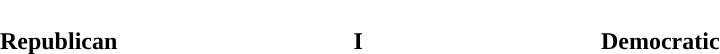<table style="width:60%; text-align:center">
<tr style="color:white">
<td style="background:"><strong>229</strong></td>
<td style="background:"><strong>1</strong></td>
<td style="background:"><strong>205</strong></td>
</tr>
<tr>
<td><span><strong>Republican</strong></span></td>
<td><span><strong>I</strong></span></td>
<td><span><strong>Democratic</strong></span></td>
</tr>
</table>
